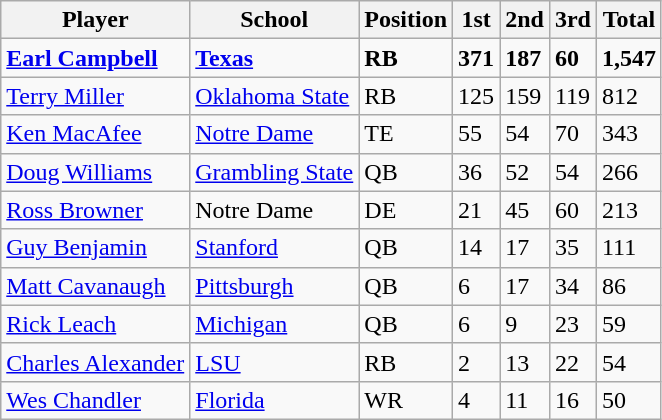<table class="wikitable">
<tr>
<th>Player</th>
<th>School</th>
<th>Position</th>
<th>1st</th>
<th>2nd</th>
<th>3rd</th>
<th>Total</th>
</tr>
<tr>
<td><strong><a href='#'>Earl Campbell</a></strong></td>
<td><strong><a href='#'>Texas</a></strong></td>
<td><strong>RB</strong></td>
<td><strong>371</strong></td>
<td><strong>187</strong></td>
<td><strong>60</strong></td>
<td><strong>1,547</strong></td>
</tr>
<tr>
<td><a href='#'>Terry Miller</a></td>
<td><a href='#'>Oklahoma State</a></td>
<td>RB</td>
<td>125</td>
<td>159</td>
<td>119</td>
<td>812</td>
</tr>
<tr>
<td><a href='#'>Ken MacAfee</a></td>
<td><a href='#'>Notre Dame</a></td>
<td>TE</td>
<td>55</td>
<td>54</td>
<td>70</td>
<td>343</td>
</tr>
<tr>
<td><a href='#'>Doug Williams</a></td>
<td><a href='#'>Grambling State</a></td>
<td>QB</td>
<td>36</td>
<td>52</td>
<td>54</td>
<td>266</td>
</tr>
<tr>
<td><a href='#'>Ross Browner</a></td>
<td>Notre Dame</td>
<td>DE</td>
<td>21</td>
<td>45</td>
<td>60</td>
<td>213</td>
</tr>
<tr>
<td><a href='#'>Guy Benjamin</a></td>
<td><a href='#'>Stanford</a></td>
<td>QB</td>
<td>14</td>
<td>17</td>
<td>35</td>
<td>111</td>
</tr>
<tr>
<td><a href='#'>Matt Cavanaugh</a></td>
<td><a href='#'>Pittsburgh</a></td>
<td>QB</td>
<td>6</td>
<td>17</td>
<td>34</td>
<td>86</td>
</tr>
<tr>
<td><a href='#'>Rick Leach</a></td>
<td><a href='#'>Michigan</a></td>
<td>QB</td>
<td>6</td>
<td>9</td>
<td>23</td>
<td>59</td>
</tr>
<tr>
<td><a href='#'>Charles Alexander</a></td>
<td><a href='#'>LSU</a></td>
<td>RB</td>
<td>2</td>
<td>13</td>
<td>22</td>
<td>54</td>
</tr>
<tr>
<td><a href='#'>Wes Chandler</a></td>
<td><a href='#'>Florida</a></td>
<td>WR</td>
<td>4</td>
<td>11</td>
<td>16</td>
<td>50</td>
</tr>
</table>
